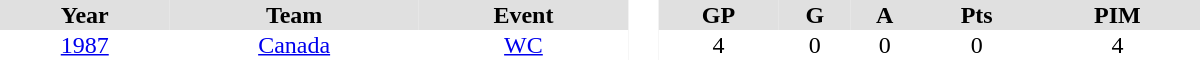<table border="0" cellpadding="1" cellspacing="0" style="text-align:center; width:50em">
<tr ALIGN="center" bgcolor="#e0e0e0">
<th>Year</th>
<th>Team</th>
<th>Event</th>
<th rowspan="99" bgcolor="#ffffff"> </th>
<th>GP</th>
<th>G</th>
<th>A</th>
<th>Pts</th>
<th>PIM</th>
</tr>
<tr>
<td><a href='#'>1987</a></td>
<td><a href='#'>Canada</a></td>
<td><a href='#'>WC</a></td>
<td>4</td>
<td>0</td>
<td>0</td>
<td>0</td>
<td>4</td>
</tr>
</table>
